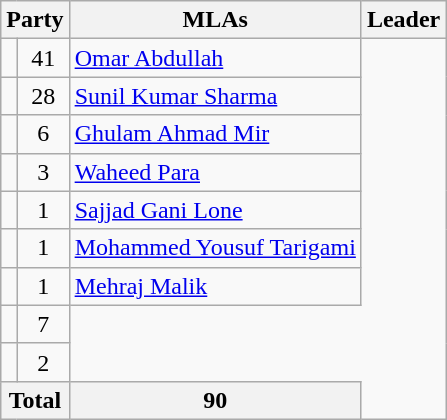<table class="wikitable">
<tr>
<th colspan=2>Party</th>
<th>MLAs</th>
<th>Leader</th>
</tr>
<tr>
<td></td>
<td align=center>41</td>
<td><a href='#'>Omar Abdullah</a></td>
</tr>
<tr>
<td></td>
<td align=center>28</td>
<td><a href='#'>Sunil Kumar Sharma</a></td>
</tr>
<tr>
<td></td>
<td align=center>6</td>
<td><a href='#'>Ghulam Ahmad Mir</a></td>
</tr>
<tr>
<td></td>
<td align=center>3</td>
<td><a href='#'>Waheed Para</a></td>
</tr>
<tr>
<td></td>
<td align=center>1</td>
<td><a href='#'>Sajjad Gani Lone</a></td>
</tr>
<tr>
<td></td>
<td align=center>1</td>
<td><a href='#'>Mohammed Yousuf Tarigami</a></td>
</tr>
<tr>
<td></td>
<td align=center>1</td>
<td><a href='#'>Mehraj Malik</a></td>
</tr>
<tr>
<td></td>
<td align=center>7</td>
</tr>
<tr>
<td></td>
<td align=center>2</td>
</tr>
<tr>
<th colspan=2>Total</th>
<th>90</th>
</tr>
</table>
